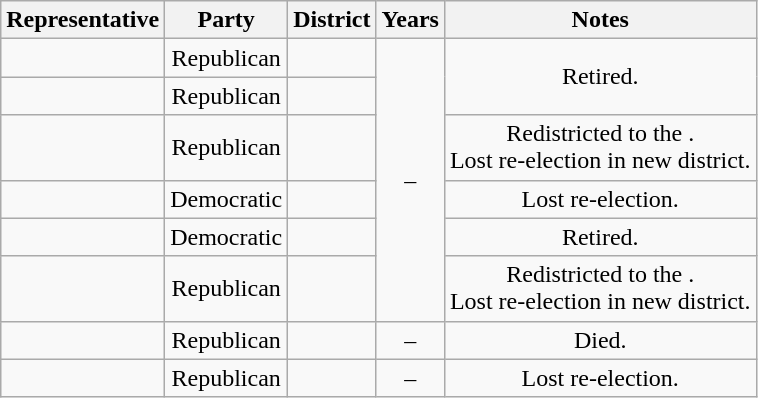<table class="wikitable sortable" style="text-align:center">
<tr valign=bottom>
<th>Representative</th>
<th>Party</th>
<th>District</th>
<th>Years</th>
<th>Notes</th>
</tr>
<tr>
<td align=left></td>
<td>Republican</td>
<td></td>
<td rowspan="6" nowrap=""> –<br></td>
<td rowspan="2">Retired.</td>
</tr>
<tr>
<td align=left></td>
<td>Republican</td>
<td></td>
</tr>
<tr>
<td align=left></td>
<td>Republican</td>
<td></td>
<td>Redistricted to the .<br>Lost re-election in new district.</td>
</tr>
<tr>
<td align=left></td>
<td>Democratic</td>
<td></td>
<td>Lost re-election.</td>
</tr>
<tr>
<td align=left></td>
<td>Democratic</td>
<td></td>
<td>Retired.</td>
</tr>
<tr>
<td align=left></td>
<td>Republican</td>
<td></td>
<td>Redistricted to the .<br>Lost re-election in new district.</td>
</tr>
<tr>
<td align=left></td>
<td>Republican</td>
<td></td>
<td nowrap> –<br></td>
<td>Died.</td>
</tr>
<tr>
<td align=left></td>
<td>Republican</td>
<td></td>
<td nowrap> –<br></td>
<td>Lost re-election.</td>
</tr>
</table>
